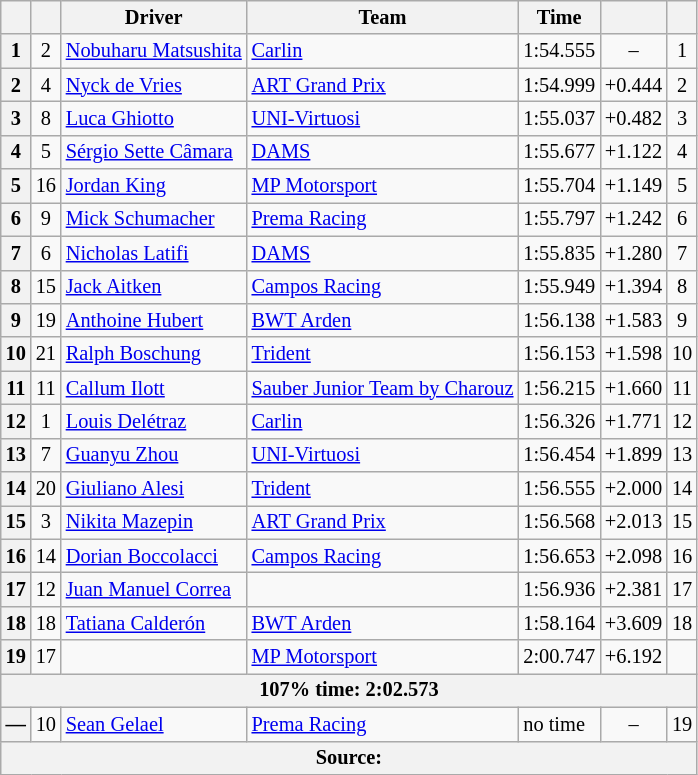<table class="wikitable" style="font-size:85%">
<tr>
<th scope="col"></th>
<th scope="col"></th>
<th scope="col">Driver</th>
<th scope="col">Team</th>
<th scope="col">Time</th>
<th scope="col"></th>
<th scope="col"></th>
</tr>
<tr>
<th scope="row">1</th>
<td align="center">2</td>
<td> <a href='#'>Nobuharu Matsushita</a></td>
<td><a href='#'>Carlin</a></td>
<td>1:54.555</td>
<td align="center">–</td>
<td align="center">1</td>
</tr>
<tr>
<th scope="row">2</th>
<td align="center">4</td>
<td> <a href='#'>Nyck de Vries</a></td>
<td><a href='#'>ART Grand Prix</a></td>
<td>1:54.999</td>
<td align="center">+0.444</td>
<td align="center">2</td>
</tr>
<tr>
<th scope="row">3</th>
<td align="center">8</td>
<td> <a href='#'>Luca Ghiotto</a></td>
<td><a href='#'>UNI-Virtuosi</a></td>
<td>1:55.037</td>
<td align="center">+0.482</td>
<td align="center">3</td>
</tr>
<tr>
<th scope="row">4</th>
<td align="center">5</td>
<td> <a href='#'>Sérgio Sette Câmara</a></td>
<td><a href='#'>DAMS</a></td>
<td>1:55.677</td>
<td align="center">+1.122</td>
<td align="center">4</td>
</tr>
<tr>
<th scope="row">5</th>
<td align="center">16</td>
<td> <a href='#'>Jordan King</a></td>
<td><a href='#'>MP Motorsport</a></td>
<td>1:55.704</td>
<td align="center">+1.149</td>
<td align="center">5</td>
</tr>
<tr>
<th scope="row">6</th>
<td align="center">9</td>
<td> <a href='#'>Mick Schumacher</a></td>
<td><a href='#'>Prema Racing</a></td>
<td>1:55.797</td>
<td align="center">+1.242</td>
<td align="center">6</td>
</tr>
<tr>
<th scope="row">7</th>
<td align="center">6</td>
<td> <a href='#'>Nicholas Latifi</a></td>
<td><a href='#'>DAMS</a></td>
<td>1:55.835</td>
<td align="center">+1.280</td>
<td align="center">7</td>
</tr>
<tr>
<th scope="row">8</th>
<td align="center">15</td>
<td> <a href='#'>Jack Aitken</a></td>
<td><a href='#'>Campos Racing</a></td>
<td>1:55.949</td>
<td align="center">+1.394</td>
<td align="center">8</td>
</tr>
<tr>
<th scope="row">9</th>
<td align="center">19</td>
<td> <a href='#'>Anthoine Hubert</a></td>
<td><a href='#'>BWT Arden</a></td>
<td>1:56.138</td>
<td align="center">+1.583</td>
<td align="center">9</td>
</tr>
<tr>
<th scope="row">10</th>
<td align="center">21</td>
<td> <a href='#'>Ralph Boschung</a></td>
<td><a href='#'>Trident</a></td>
<td>1:56.153</td>
<td align="center">+1.598</td>
<td align="center">10</td>
</tr>
<tr>
<th scope="row">11</th>
<td align="center">11</td>
<td> <a href='#'>Callum Ilott</a></td>
<td><a href='#'>Sauber Junior Team by Charouz</a></td>
<td>1:56.215</td>
<td align="center">+1.660</td>
<td align="center">11</td>
</tr>
<tr>
<th scope="row">12</th>
<td align="center">1</td>
<td> <a href='#'>Louis Delétraz</a></td>
<td><a href='#'>Carlin</a></td>
<td>1:56.326</td>
<td align="center">+1.771</td>
<td align="center">12</td>
</tr>
<tr>
<th scope="row">13</th>
<td align="center">7</td>
<td> <a href='#'>Guanyu Zhou</a></td>
<td><a href='#'>UNI-Virtuosi</a></td>
<td>1:56.454</td>
<td align="center">+1.899</td>
<td align="center">13</td>
</tr>
<tr>
<th scope="row">14</th>
<td align="center">20</td>
<td> <a href='#'>Giuliano Alesi</a></td>
<td><a href='#'>Trident</a></td>
<td>1:56.555</td>
<td align="center">+2.000</td>
<td align="center">14</td>
</tr>
<tr>
<th scope="row">15</th>
<td align="center">3</td>
<td> <a href='#'>Nikita Mazepin</a></td>
<td><a href='#'>ART Grand Prix</a></td>
<td>1:56.568</td>
<td align="center">+2.013</td>
<td align="center">15</td>
</tr>
<tr>
<th scope="row">16</th>
<td align="center">14</td>
<td> <a href='#'>Dorian Boccolacci</a></td>
<td><a href='#'>Campos Racing</a></td>
<td>1:56.653</td>
<td align="center">+2.098</td>
<td align="center">16</td>
</tr>
<tr>
<th scope="row">17</th>
<td align="center">12</td>
<td> <a href='#'>Juan Manuel Correa</a></td>
<td></td>
<td>1:56.936</td>
<td align="center">+2.381</td>
<td align="center">17</td>
</tr>
<tr>
<th scope="row">18</th>
<td align="center">18</td>
<td> <a href='#'>Tatiana Calderón</a></td>
<td><a href='#'>BWT Arden</a></td>
<td>1:58.164</td>
<td align="center">+3.609</td>
<td align="center">18</td>
</tr>
<tr>
<th scope="row">19</th>
<td align="center">17</td>
<td></td>
<td><a href='#'>MP Motorsport</a></td>
<td>2:00.747</td>
<td align="center">+6.192</td>
<td align="center"></td>
</tr>
<tr>
<th colspan="7">107% time: 2:02.573</th>
</tr>
<tr>
<th scope="row">—</th>
<td align="center">10</td>
<td> <a href='#'>Sean Gelael</a></td>
<td><a href='#'>Prema Racing</a></td>
<td>no time</td>
<td align="center">–</td>
<td align="center">19</td>
</tr>
<tr>
<th colspan="7">Source:</th>
</tr>
</table>
